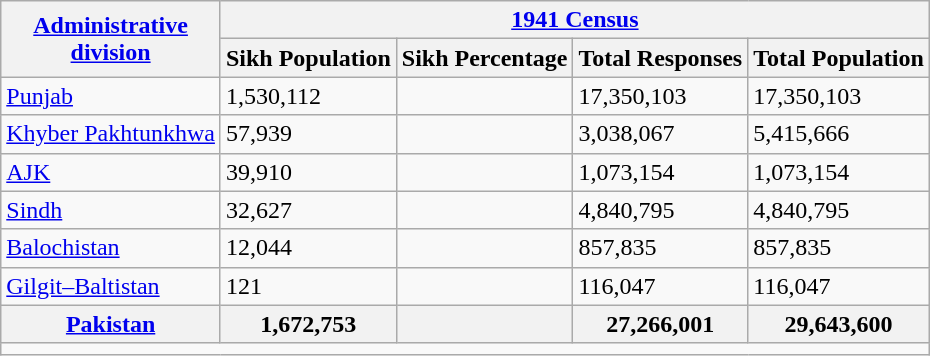<table class="wikitable sortable">
<tr>
<th rowspan="2"><a href='#'>Administrative<br>division</a></th>
<th colspan="4"><a href='#'>1941 Census</a></th>
</tr>
<tr>
<th>Sikh Population</th>
<th>Sikh Percentage</th>
<th>Total Responses</th>
<th>Total Population</th>
</tr>
<tr>
<td><a href='#'>Punjab</a></td>
<td>1,530,112</td>
<td></td>
<td>17,350,103</td>
<td>17,350,103</td>
</tr>
<tr>
<td><a href='#'>Khyber Pakhtunkhwa</a></td>
<td>57,939</td>
<td></td>
<td>3,038,067</td>
<td>5,415,666</td>
</tr>
<tr>
<td><a href='#'>AJK</a></td>
<td>39,910</td>
<td></td>
<td>1,073,154</td>
<td>1,073,154</td>
</tr>
<tr>
<td><a href='#'>Sindh</a></td>
<td>32,627</td>
<td></td>
<td>4,840,795</td>
<td>4,840,795</td>
</tr>
<tr>
<td><a href='#'>Balochistan</a></td>
<td>12,044</td>
<td></td>
<td>857,835</td>
<td>857,835</td>
</tr>
<tr>
<td><a href='#'>Gilgit–Baltistan</a></td>
<td>121</td>
<td></td>
<td>116,047</td>
<td>116,047</td>
</tr>
<tr>
<th><a href='#'>Pakistan</a></th>
<th>1,672,753</th>
<th></th>
<th>27,266,001</th>
<th>29,643,600</th>
</tr>
<tr>
<td colspan="5"></td>
</tr>
</table>
